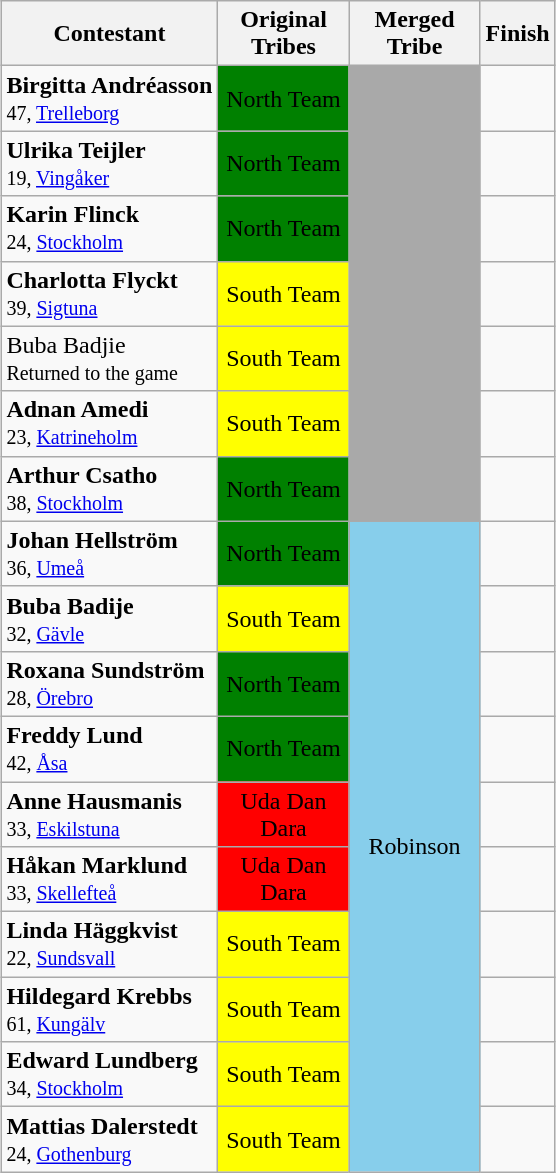<table class="wikitable sortable" style="margin:auto; text-align:center">
<tr>
<th>Contestant</th>
<th width=80>Original<br>Tribes</th>
<th width=80>Merged<br>Tribe</th>
<th>Finish</th>
</tr>
<tr>
<td align="left"><strong>Birgitta Andréasson</strong><br><small>47, <a href='#'>Trelleborg</a></small></td>
<td bgcolor="green" align=center>North Team</td>
<td bgcolor="darkgray" rowspan="7"></td>
<td></td>
</tr>
<tr>
<td align="left"><strong>Ulrika Teijler</strong><br><small>19, <a href='#'>Vingåker</a></small></td>
<td bgcolor="green" align=center>North Team</td>
<td></td>
</tr>
<tr>
<td align="left"><strong>Karin Flinck</strong><br><small>24, <a href='#'>Stockholm</a></small></td>
<td bgcolor="green" align=center>North Team</td>
<td></td>
</tr>
<tr>
<td align="left"><strong>Charlotta Flyckt</strong><br><small>39, <a href='#'>Sigtuna</a></small></td>
<td align="center" bgcolor="yellow">South Team</td>
<td></td>
</tr>
<tr>
<td align="left">Buba Badjie<br><small>Returned to the game</small></td>
<td align="center" bgcolor="yellow">South Team</td>
<td></td>
</tr>
<tr>
<td align="left"><strong>Adnan Amedi</strong><br><small>23, <a href='#'>Katrineholm</a></small></td>
<td align="center" bgcolor="yellow">South Team</td>
<td></td>
</tr>
<tr>
<td align="left"><strong>Arthur Csatho</strong><br><small>38, <a href='#'>Stockholm</a></small></td>
<td bgcolor="green" align=center>North Team</td>
<td></td>
</tr>
<tr>
<td align="left"><strong>Johan Hellström</strong><br><small>36, <a href='#'>Umeå</a></small></td>
<td bgcolor="green" align=center>North Team</td>
<td bgcolor="skyblue" align=center rowspan=10>Robinson</td>
<td></td>
</tr>
<tr>
<td align="left"><strong>Buba Badije</strong><br><small>32, <a href='#'>Gävle</a></small></td>
<td align="center" bgcolor="yellow">South Team</td>
<td></td>
</tr>
<tr>
<td align="left"><strong>Roxana Sundström</strong><br><small>28, <a href='#'>Örebro</a></small></td>
<td bgcolor="green" align=center>North Team</td>
<td></td>
</tr>
<tr>
<td align="left"><strong>Freddy Lund</strong><br><small>42, <a href='#'>Åsa</a></small></td>
<td bgcolor="green" align=center>North Team</td>
<td></td>
</tr>
<tr>
<td align="left"><strong>Anne Hausmanis</strong><br><small>33, <a href='#'>Eskilstuna</a></small></td>
<td bgcolor="red" align=center><span>Uda Dan Dara</span></td>
<td></td>
</tr>
<tr>
<td align="left"><strong>Håkan Marklund</strong><br><small>33, <a href='#'>Skellefteå</a></small></td>
<td bgcolor="red" align=center><span>Uda Dan Dara</span></td>
<td></td>
</tr>
<tr>
<td align="left"><strong>Linda Häggkvist</strong><br><small>22, <a href='#'>Sundsvall</a></small></td>
<td align="center" bgcolor="yellow">South Team</td>
<td></td>
</tr>
<tr>
<td align="left"><strong>Hildegard Krebbs</strong><br><small>61, <a href='#'>Kungälv</a></small></td>
<td align="center" bgcolor="yellow">South Team</td>
<td></td>
</tr>
<tr>
<td align="left"><strong>Edward Lundberg</strong><br><small>34, <a href='#'>Stockholm</a></small></td>
<td align="center" bgcolor="yellow">South Team</td>
<td></td>
</tr>
<tr>
<td align="left"><strong>Mattias Dalerstedt</strong><br><small>24, <a href='#'>Gothenburg</a></small></td>
<td align="center" bgcolor="yellow">South Team</td>
<td></td>
</tr>
</table>
